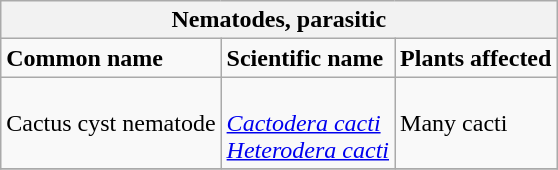<table class="wikitable" style="clear">
<tr>
<th colspan=3><strong>Nematodes, parasitic</strong><br></th>
</tr>
<tr>
<td><strong>Common name</strong></td>
<td><strong>Scientific name</strong></td>
<td><strong>Plants affected</strong></td>
</tr>
<tr>
<td>Cactus cyst nematode</td>
<td><br><em><a href='#'>Cactodera cacti</a></em> <br>
 <em><a href='#'>Heterodera cacti</a></em></td>
<td>Many cacti</td>
</tr>
<tr>
</tr>
</table>
